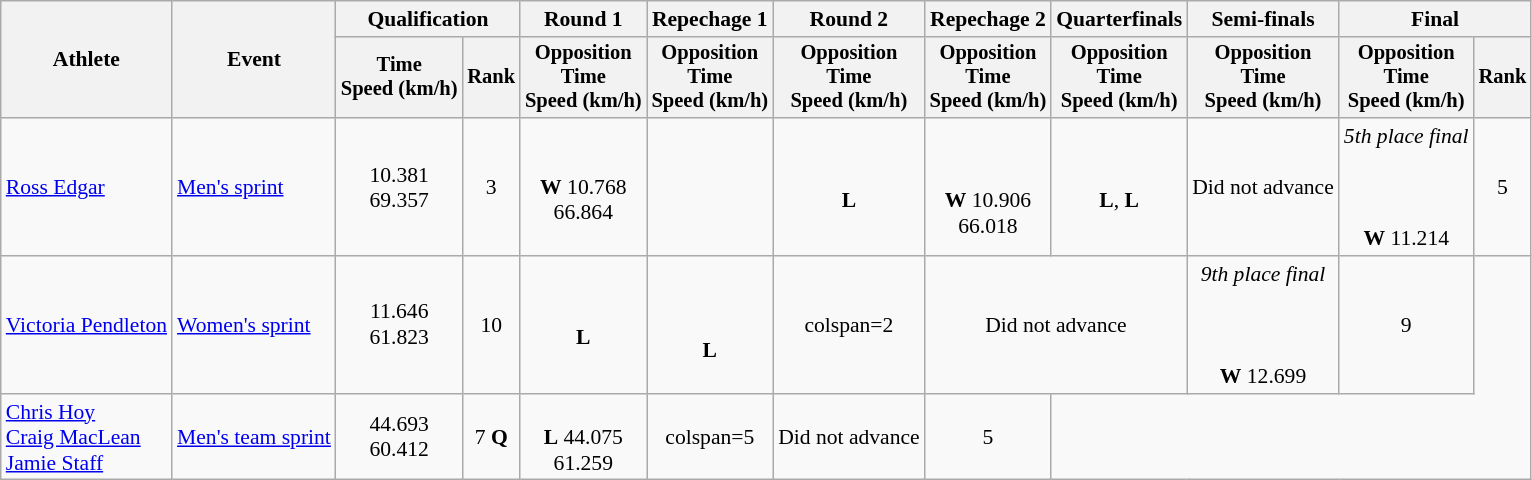<table class="wikitable" style="font-size:90%">
<tr>
<th rowspan="2">Athlete</th>
<th rowspan="2">Event</th>
<th colspan=2>Qualification</th>
<th>Round 1</th>
<th>Repechage 1</th>
<th>Round 2</th>
<th>Repechage 2</th>
<th>Quarterfinals</th>
<th>Semi-finals</th>
<th colspan=2>Final</th>
</tr>
<tr style="font-size:95%">
<th>Time<br>Speed (km/h)</th>
<th>Rank</th>
<th>Opposition<br>Time<br>Speed (km/h)</th>
<th>Opposition<br>Time<br>Speed (km/h)</th>
<th>Opposition<br>Time<br>Speed (km/h)</th>
<th>Opposition<br>Time<br>Speed (km/h)</th>
<th>Opposition<br>Time<br>Speed (km/h)</th>
<th>Opposition<br>Time<br>Speed (km/h)</th>
<th>Opposition<br>Time<br>Speed (km/h)</th>
<th>Rank</th>
</tr>
<tr align=center>
<td align=left><a href='#'>Ross Edgar</a></td>
<td align=left><a href='#'>Men's sprint</a></td>
<td>10.381<br>69.357</td>
<td>3</td>
<td><br><strong>W</strong> 10.768<br>66.864</td>
<td></td>
<td><br><strong>L</strong></td>
<td><br><br><strong>W</strong> 10.906<br>66.018</td>
<td><br><strong>L</strong>, <strong>L</strong></td>
<td>Did not advance</td>
<td><em>5th place final</em><br><br><br><br><strong>W</strong> 11.214</td>
<td>5</td>
</tr>
<tr align=center>
<td align=left><a href='#'>Victoria Pendleton</a></td>
<td align=left><a href='#'>Women's sprint</a></td>
<td>11.646<br>61.823</td>
<td>10</td>
<td><br><strong>L</strong></td>
<td><br><br><strong>L</strong></td>
<td>colspan=2 </td>
<td colspan=2>Did not advance</td>
<td><em>9th place final</em><br><br><br><br><strong>W</strong> 12.699</td>
<td>9</td>
</tr>
<tr align=center>
<td align=left><a href='#'>Chris Hoy</a><br><a href='#'>Craig MacLean</a><br><a href='#'>Jamie Staff</a></td>
<td align=left><a href='#'>Men's team sprint</a></td>
<td>44.693<br>60.412</td>
<td>7 <strong>Q</strong></td>
<td><br><strong>L</strong> 44.075<br>61.259</td>
<td>colspan=5 </td>
<td>Did not advance</td>
<td>5</td>
</tr>
</table>
